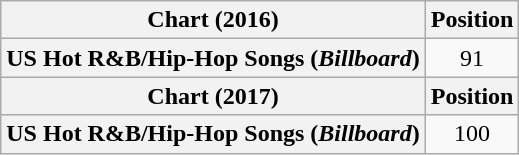<table class="wikitable plainrowheaders" style="text-align:center">
<tr>
<th scope="col">Chart (2016)</th>
<th scope="col">Position</th>
</tr>
<tr>
<th scope="row">US Hot R&B/Hip-Hop Songs (<em>Billboard</em>)</th>
<td>91</td>
</tr>
<tr>
<th scope="col">Chart (2017)</th>
<th scope="col">Position</th>
</tr>
<tr>
<th scope="row">US Hot R&B/Hip-Hop Songs (<em>Billboard</em>)</th>
<td>100</td>
</tr>
</table>
